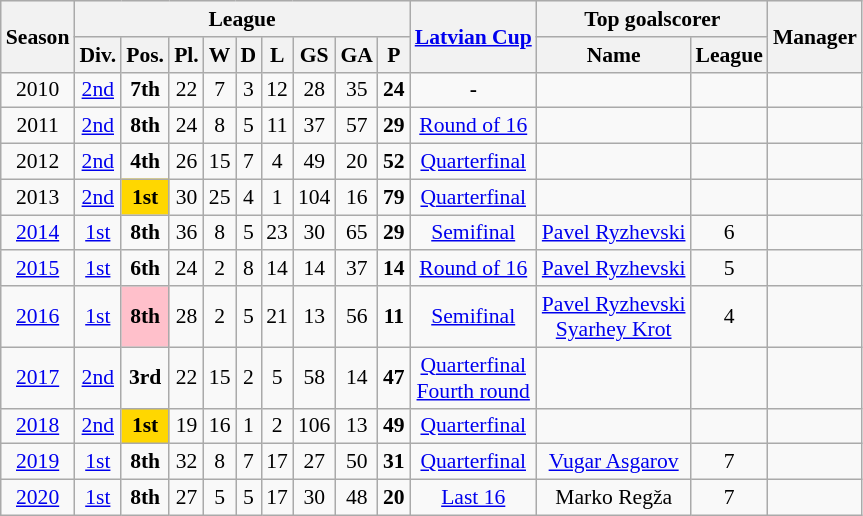<table class="wikitable mw-collapsible mw-collapsed" align=center cellspacing="0" cellpadding="3" style="border:1px solid #AAAAAA;font-size:90%">
<tr style="background:#efefef;">
<th rowspan="2">Season</th>
<th colspan="9">League</th>
<th rowspan="2"><a href='#'>Latvian Cup</a></th>
<th colspan="2">Top goalscorer</th>
<th rowspan="2">Manager</th>
</tr>
<tr>
<th>Div.</th>
<th>Pos.</th>
<th>Pl.</th>
<th>W</th>
<th>D</th>
<th>L</th>
<th>GS</th>
<th>GA</th>
<th>P</th>
<th>Name</th>
<th>League</th>
</tr>
<tr>
<td align=center>2010</td>
<td align=center><a href='#'>2nd</a></td>
<td align=center><strong>7th</strong></td>
<td align=center>22</td>
<td align=center>7</td>
<td align=center>3</td>
<td align=center>12</td>
<td align=center>28</td>
<td align=center>35</td>
<td align=center><strong>24</strong></td>
<td align=center><strong>-</strong></td>
<td align=center></td>
<td align=center></td>
<td align=center></td>
</tr>
<tr>
<td align=center>2011</td>
<td align=center><a href='#'>2nd</a></td>
<td align=center><strong>8th</strong></td>
<td align=center>24</td>
<td align=center>8</td>
<td align=center>5</td>
<td align=center>11</td>
<td align=center>37</td>
<td align=center>57</td>
<td align=center><strong>29</strong></td>
<td align=center><a href='#'>Round of 16</a></td>
<td align=center></td>
<td align=center></td>
<td align=center></td>
</tr>
<tr>
<td align=center>2012</td>
<td align=center><a href='#'>2nd</a></td>
<td align=center><strong>4th</strong></td>
<td align=center>26</td>
<td align=center>15</td>
<td align=center>7</td>
<td align=center>4</td>
<td align=center>49</td>
<td align=center>20</td>
<td align=center><strong>52</strong></td>
<td align=center><a href='#'>Quarterfinal</a></td>
<td align=center></td>
<td align=center></td>
<td align=center></td>
</tr>
<tr>
<td align=center>2013</td>
<td align=center><a href='#'>2nd</a></td>
<td style="text-align:center; background:gold;"><strong>1st</strong></td>
<td align=center>30</td>
<td align=center>25</td>
<td align=center>4</td>
<td align=center>1</td>
<td align=center>104</td>
<td align=center>16</td>
<td align=center><strong>79</strong></td>
<td align=center><a href='#'>Quarterfinal</a></td>
<td align=center></td>
<td align=center></td>
<td align=center></td>
</tr>
<tr>
<td align=center><a href='#'>2014</a></td>
<td align=center><a href='#'>1st</a></td>
<td align=center><strong>8th</strong></td>
<td align=center>36</td>
<td align=center>8</td>
<td align=center>5</td>
<td align=center>23</td>
<td align=center>30</td>
<td align=center>65</td>
<td align=center><strong>29</strong></td>
<td align=center><a href='#'>Semifinal</a></td>
<td align=center><a href='#'>Pavel Ryzhevski</a></td>
<td align=center>6</td>
<td align=center></td>
</tr>
<tr>
<td align=center><a href='#'>2015</a></td>
<td align=center><a href='#'>1st</a></td>
<td align=center><strong>6th</strong></td>
<td align=center>24</td>
<td align=center>2</td>
<td align=center>8</td>
<td align=center>14</td>
<td align=center>14</td>
<td align=center>37</td>
<td align=center><strong>14</strong></td>
<td align=center><a href='#'>Round of 16</a></td>
<td align=center><a href='#'>Pavel Ryzhevski</a></td>
<td align=center>5</td>
<td align=center></td>
</tr>
<tr>
<td align=center><a href='#'>2016</a></td>
<td align=center><a href='#'>1st</a></td>
<td style="text-align:center; background:pink;"><strong>8th</strong></td>
<td align=center>28</td>
<td align=center>2</td>
<td align=center>5</td>
<td align=center>21</td>
<td align=center>13</td>
<td align=center>56</td>
<td align=center><strong>11</strong></td>
<td align=center><a href='#'>Semifinal</a></td>
<td align=center><a href='#'>Pavel Ryzhevski</a> <br> <a href='#'>Syarhey Krot</a></td>
<td align=center>4</td>
<td align=center></td>
</tr>
<tr>
<td align=center><a href='#'>2017</a></td>
<td align=center><a href='#'>2nd</a></td>
<td align=center><strong>3rd</strong></td>
<td align=center>22</td>
<td align=center>15</td>
<td align=center>2</td>
<td align=center>5</td>
<td align=center>58</td>
<td align=center>14</td>
<td align=center><strong>47</strong></td>
<td align=center><a href='#'>Quarterfinal</a> <br> <a href='#'>Fourth round</a></td>
<td align=center></td>
<td align=center></td>
<td align=center></td>
</tr>
<tr>
<td align=center><a href='#'>2018</a></td>
<td align=center><a href='#'>2nd</a></td>
<td style="text-align:center; background:gold;"><strong>1st</strong></td>
<td align=center>19</td>
<td align=center>16</td>
<td align=center>1</td>
<td align=center>2</td>
<td align=center>106</td>
<td align=center>13</td>
<td align=center><strong>49</strong></td>
<td align=center><a href='#'>Quarterfinal</a></td>
<td align=center></td>
<td align=center></td>
<td align=center></td>
</tr>
<tr>
<td align=center><a href='#'>2019</a></td>
<td align=center><a href='#'>1st</a></td>
<td align=center><strong>8th</strong></td>
<td align=center>32</td>
<td align=center>8</td>
<td align=center>7</td>
<td align=center>17</td>
<td align=center>27</td>
<td align=center>50</td>
<td align=center><strong>31</strong></td>
<td align=center><a href='#'>Quarterfinal</a></td>
<td align=center><a href='#'>Vugar Asgarov</a></td>
<td align=center>7</td>
<td align=center></td>
</tr>
<tr>
<td align=center><a href='#'>2020</a></td>
<td align=center><a href='#'>1st</a></td>
<td align=center><strong>8th</strong></td>
<td align=center>27</td>
<td align=center>5</td>
<td align=center>5</td>
<td align=center>17</td>
<td align=center>30</td>
<td align=center>48</td>
<td align=center><strong>20</strong></td>
<td align=center><a href='#'>Last 16</a></td>
<td align=center>Marko Regža</td>
<td align=center>7</td>
<td align=center></td>
</tr>
</table>
